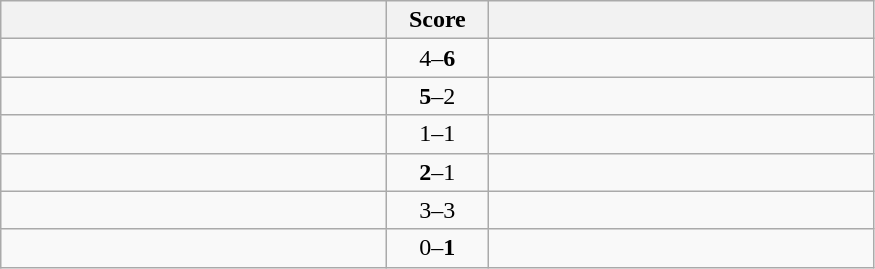<table class="wikitable" style="text-align: center;">
<tr>
<th width=250></th>
<th width=60>Score</th>
<th width=250></th>
</tr>
<tr>
<td align=left></td>
<td>4–<strong>6</strong></td>
<td align=left><strong></strong></td>
</tr>
<tr>
<td align=left><strong></strong></td>
<td><strong>5</strong>–2</td>
<td align=left></td>
</tr>
<tr>
<td align=left></td>
<td>1–1</td>
<td align=left></td>
</tr>
<tr>
<td align=left><strong></strong></td>
<td><strong>2</strong>–1</td>
<td align=left></td>
</tr>
<tr>
<td align=left></td>
<td>3–3</td>
<td align=left></td>
</tr>
<tr>
<td align=left></td>
<td>0–<strong>1</strong></td>
<td align=left><strong></strong></td>
</tr>
</table>
